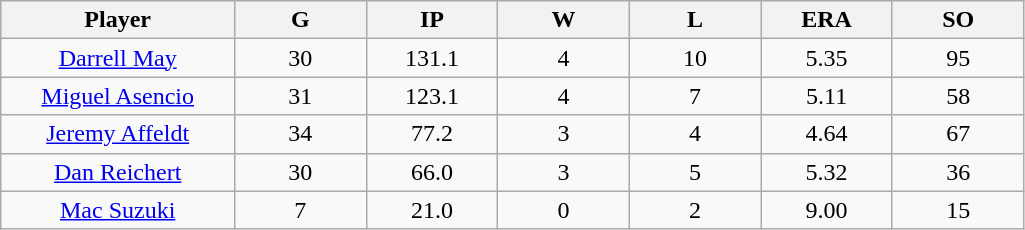<table class="wikitable sortable">
<tr>
<th bgcolor="#DDDDFF" width="16%">Player</th>
<th bgcolor="#DDDDFF" width="9%">G</th>
<th bgcolor="#DDDDFF" width="9%">IP</th>
<th bgcolor="#DDDDFF" width="9%">W</th>
<th bgcolor="#DDDDFF" width="9%">L</th>
<th bgcolor="#DDDDFF" width="9%">ERA</th>
<th bgcolor="#DDDDFF" width="9%">SO</th>
</tr>
<tr align="center">
<td><a href='#'>Darrell May</a></td>
<td>30</td>
<td>131.1</td>
<td>4</td>
<td>10</td>
<td>5.35</td>
<td>95</td>
</tr>
<tr align=center>
<td><a href='#'>Miguel Asencio</a></td>
<td>31</td>
<td>123.1</td>
<td>4</td>
<td>7</td>
<td>5.11</td>
<td>58</td>
</tr>
<tr align=center>
<td><a href='#'>Jeremy Affeldt</a></td>
<td>34</td>
<td>77.2</td>
<td>3</td>
<td>4</td>
<td>4.64</td>
<td>67</td>
</tr>
<tr align=center>
<td><a href='#'>Dan Reichert</a></td>
<td>30</td>
<td>66.0</td>
<td>3</td>
<td>5</td>
<td>5.32</td>
<td>36</td>
</tr>
<tr align=center>
<td><a href='#'>Mac Suzuki</a></td>
<td>7</td>
<td>21.0</td>
<td>0</td>
<td>2</td>
<td>9.00</td>
<td>15</td>
</tr>
</table>
